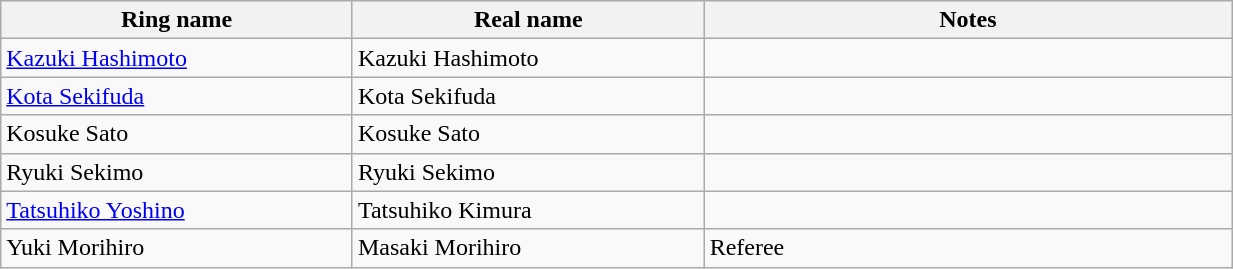<table class="wikitable sortable" style="width:65%;">
<tr>
<th width=20%>Ring name</th>
<th width=20%>Real name</th>
<th width=30%>Notes</th>
</tr>
<tr>
<td><a href='#'>Kazuki Hashimoto</a></td>
<td>Kazuki Hashimoto</td>
<td></td>
</tr>
<tr>
<td><a href='#'>Kota Sekifuda</a></td>
<td>Kota Sekifuda</td>
<td></td>
</tr>
<tr>
<td>Kosuke Sato</td>
<td>Kosuke Sato</td>
<td></td>
</tr>
<tr>
<td>Ryuki Sekimo</td>
<td>Ryuki Sekimo</td>
<td></td>
</tr>
<tr>
<td><a href='#'>Tatsuhiko Yoshino</a></td>
<td>Tatsuhiko Kimura</td>
<td></td>
</tr>
<tr>
<td>Yuki Morihiro</td>
<td>Masaki Morihiro</td>
<td>Referee</td>
</tr>
</table>
